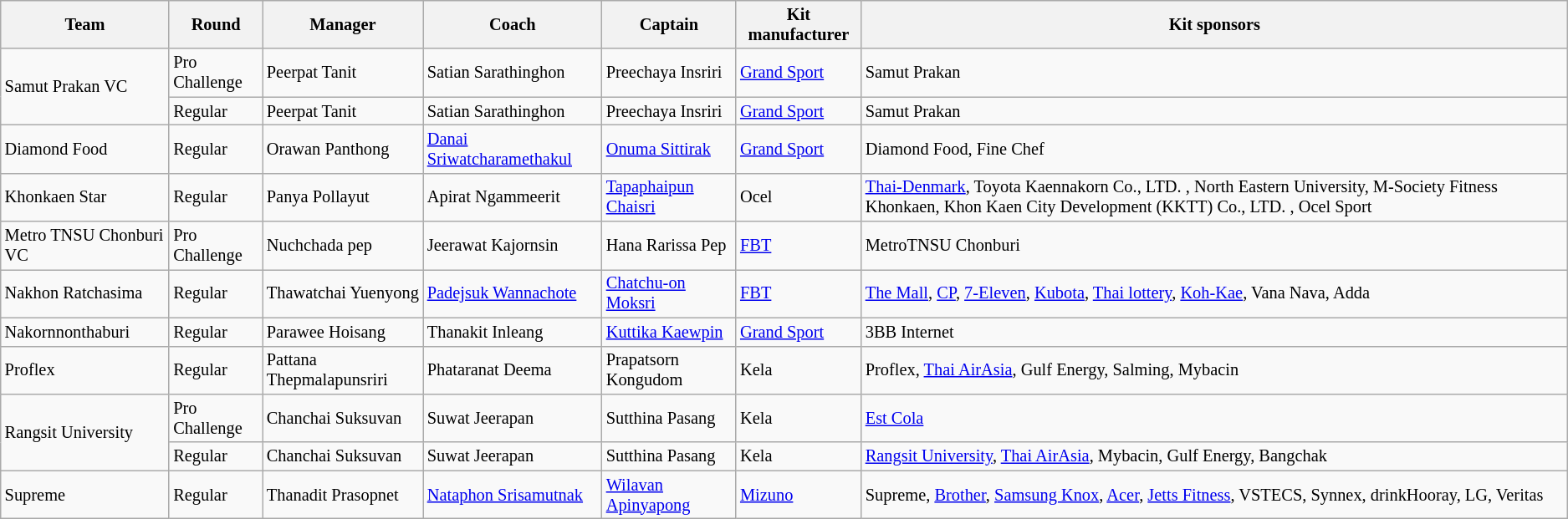<table class="wikitable sortable" style="font-size:85%;">
<tr>
<th>Team</th>
<th>Round</th>
<th>Manager</th>
<th>Coach</th>
<th>Captain</th>
<th>Kit manufacturer</th>
<th>Kit sponsors</th>
</tr>
<tr>
<td rowspan=2>Samut Prakan VC</td>
<td>Pro Challenge</td>
<td> Peerpat Tanit</td>
<td> Satian Sarathinghon</td>
<td> Preechaya Insriri</td>
<td><a href='#'>Grand Sport</a></td>
<td>Samut Prakan</td>
</tr>
<tr>
<td>Regular</td>
<td> Peerpat Tanit</td>
<td> Satian Sarathinghon</td>
<td> Preechaya Insriri</td>
<td><a href='#'>Grand Sport</a></td>
<td>Samut Prakan</td>
</tr>
<tr>
<td>Diamond Food</td>
<td>Regular</td>
<td> Orawan Panthong</td>
<td> <a href='#'>Danai Sriwatcharamethakul</a></td>
<td> <a href='#'>Onuma Sittirak</a></td>
<td><a href='#'>Grand Sport</a></td>
<td>Diamond Food, Fine Chef</td>
</tr>
<tr>
<td>Khonkaen Star</td>
<td>Regular</td>
<td> Panya Pollayut</td>
<td> Apirat Ngammeerit</td>
<td> <a href='#'>Tapaphaipun Chaisri</a></td>
<td>Ocel</td>
<td><a href='#'>Thai-Denmark</a>, Toyota Kaennakorn Co., LTD. , North Eastern University, M-Society Fitness Khonkaen, Khon Kaen City Development (KKTT) Co., LTD. , Ocel Sport</td>
</tr>
<tr>
<td>Metro TNSU Chonburi VC</td>
<td>Pro Challenge</td>
<td> Nuchchada pep</td>
<td> Jeerawat Kajornsin</td>
<td> Hana Rarissa Pep</td>
<td><a href='#'>FBT</a></td>
<td>MetroTNSU Chonburi</td>
</tr>
<tr>
<td>Nakhon Ratchasima</td>
<td>Regular</td>
<td> Thawatchai Yuenyong</td>
<td> <a href='#'>Padejsuk Wannachote</a></td>
<td> <a href='#'>Chatchu-on Moksri</a></td>
<td><a href='#'>FBT</a></td>
<td><a href='#'>The Mall</a>, <a href='#'>CP</a>, <a href='#'>7-Eleven</a>, <a href='#'>Kubota</a>, <a href='#'>Thai lottery</a>, <a href='#'>Koh-Kae</a>, Vana Nava, Adda</td>
</tr>
<tr>
<td>Nakornnonthaburi</td>
<td>Regular</td>
<td> Parawee Hoisang</td>
<td> Thanakit Inleang</td>
<td> <a href='#'>Kuttika Kaewpin</a></td>
<td><a href='#'>Grand Sport</a></td>
<td>3BB Internet</td>
</tr>
<tr>
<td>Proflex</td>
<td>Regular</td>
<td> Pattana Thepmalapunsriri</td>
<td> Phataranat Deema</td>
<td> Prapatsorn Kongudom</td>
<td>Kela</td>
<td>Proflex, <a href='#'>Thai AirAsia</a>, Gulf Energy, Salming, Mybacin</td>
</tr>
<tr>
<td rowspan=2>Rangsit University</td>
<td>Pro Challenge</td>
<td> Chanchai Suksuvan</td>
<td> Suwat Jeerapan</td>
<td> Sutthina Pasang</td>
<td>Kela</td>
<td><a href='#'>Est Cola</a></td>
</tr>
<tr>
<td>Regular</td>
<td> Chanchai Suksuvan</td>
<td> Suwat Jeerapan</td>
<td> Sutthina Pasang</td>
<td>Kela</td>
<td><a href='#'>Rangsit University</a>, <a href='#'>Thai AirAsia</a>, Mybacin, Gulf Energy, Bangchak</td>
</tr>
<tr>
<td>Supreme</td>
<td>Regular</td>
<td> Thanadit Prasopnet</td>
<td> <a href='#'>Nataphon Srisamutnak</a></td>
<td> <a href='#'>Wilavan Apinyapong</a></td>
<td><a href='#'>Mizuno</a></td>
<td>Supreme, <a href='#'>Brother</a>, <a href='#'>Samsung Knox</a>, <a href='#'>Acer</a>, <a href='#'>Jetts Fitness</a>, VSTECS, Synnex, drinkHooray, LG, Veritas</td>
</tr>
</table>
